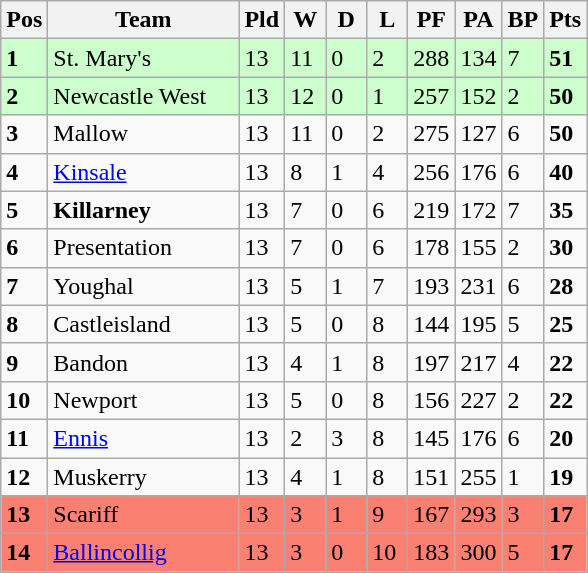<table class="wikitable" style="float:left; margin-right:15px; text-align: left;">
<tr>
<th width="20">Pos</th>
<th width="120">Team</th>
<th width="20">Pld</th>
<th width="20">W</th>
<th width="20">D</th>
<th width="20">L</th>
<th width="20">PF</th>
<th width="20">PA</th>
<th width="20">BP</th>
<th width="20">Pts</th>
</tr>
<tr bgcolor=#ccffcc>
<td align=left><strong>1</strong></td>
<td>St. Mary's</td>
<td>13</td>
<td>11</td>
<td>0</td>
<td>2</td>
<td>288</td>
<td>134</td>
<td>7</td>
<td><strong>51</strong></td>
</tr>
<tr bgcolor=#ccffcc>
<td align=left><strong>2</strong></td>
<td>Newcastle West</td>
<td>13</td>
<td>12</td>
<td>0</td>
<td>1</td>
<td>257</td>
<td>152</td>
<td>2</td>
<td><strong>50</strong></td>
</tr>
<tr>
<td align=left><strong>3</strong></td>
<td>Mallow</td>
<td>13</td>
<td>11</td>
<td>0</td>
<td>2</td>
<td>275</td>
<td>127</td>
<td>6</td>
<td><strong>50</strong></td>
</tr>
<tr>
<td align=left><strong>4</strong></td>
<td><a href='#'>Kinsale</a></td>
<td>13</td>
<td>8</td>
<td>1</td>
<td>4</td>
<td>256</td>
<td>176</td>
<td>6</td>
<td><strong>40</strong></td>
</tr>
<tr>
<td align=left><strong>5</strong></td>
<td><strong>Killarney</strong></td>
<td>13</td>
<td>7</td>
<td>0</td>
<td>6</td>
<td>219</td>
<td>172</td>
<td>7</td>
<td><strong>35</strong></td>
</tr>
<tr>
<td align=left><strong>6</strong></td>
<td>Presentation</td>
<td>13</td>
<td>7</td>
<td>0</td>
<td>6</td>
<td>178</td>
<td>155</td>
<td>2</td>
<td><strong>30</strong></td>
</tr>
<tr>
<td align=left><strong>7</strong></td>
<td>Youghal</td>
<td>13</td>
<td>5</td>
<td>1</td>
<td>7</td>
<td>193</td>
<td>231</td>
<td>6</td>
<td><strong>28</strong></td>
</tr>
<tr>
<td align=left><strong>8</strong></td>
<td>Castleisland</td>
<td>13</td>
<td>5</td>
<td>0</td>
<td>8</td>
<td>144</td>
<td>195</td>
<td>5</td>
<td><strong>25</strong></td>
</tr>
<tr>
<td align=left><strong>9</strong></td>
<td>Bandon</td>
<td>13</td>
<td>4</td>
<td>1</td>
<td>8</td>
<td>197</td>
<td>217</td>
<td>4</td>
<td><strong>22</strong></td>
</tr>
<tr>
<td align=left><strong>10</strong></td>
<td>Newport</td>
<td>13</td>
<td>5</td>
<td>0</td>
<td>8</td>
<td>156</td>
<td>227</td>
<td>2</td>
<td><strong>22</strong></td>
</tr>
<tr>
<td align=left><strong>11</strong></td>
<td><a href='#'>Ennis</a></td>
<td>13</td>
<td>2</td>
<td>3</td>
<td>8</td>
<td>145</td>
<td>176</td>
<td>6</td>
<td><strong>20</strong></td>
</tr>
<tr>
<td align=left><strong>12</strong></td>
<td>Muskerry</td>
<td>13</td>
<td>4</td>
<td>1</td>
<td>8</td>
<td>151</td>
<td>255</td>
<td>1</td>
<td><strong>19</strong></td>
</tr>
<tr bgcolor=#fa8072>
<td align=left><strong>13</strong></td>
<td>Scariff</td>
<td>13</td>
<td>3</td>
<td>1</td>
<td>9</td>
<td>167</td>
<td>293</td>
<td>3</td>
<td><strong>17</strong></td>
</tr>
<tr bgcolor=#fa8072>
<td align=left><strong>14</strong></td>
<td><a href='#'>Ballincollig</a></td>
<td>13</td>
<td>3</td>
<td>0</td>
<td>10</td>
<td>183</td>
<td>300</td>
<td>5</td>
<td><strong>17</strong></td>
</tr>
</table>
